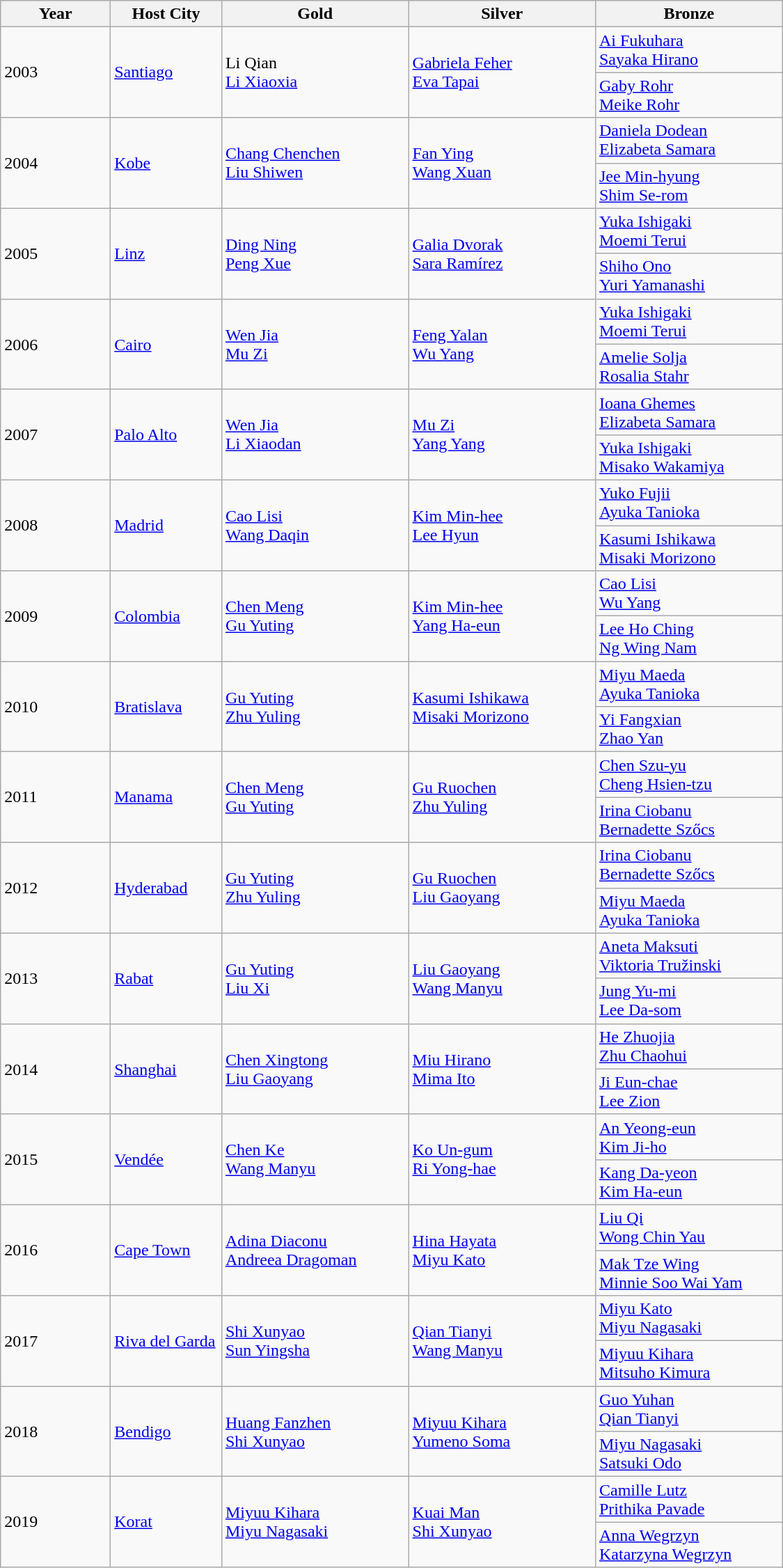<table class="wikitable" style="text-align: left; width: 750px;">
<tr>
<th width="100">Year</th>
<th width="100">Host City</th>
<th width="175">Gold</th>
<th width="175">Silver</th>
<th width="175">Bronze</th>
</tr>
<tr>
<td rowspan=2>2003</td>
<td rowspan=2><a href='#'>Santiago</a></td>
<td rowspan=2> Li Qian<br> <a href='#'>Li Xiaoxia</a></td>
<td rowspan=2> <a href='#'>Gabriela Feher</a><br> <a href='#'>Eva Tapai</a></td>
<td> <a href='#'>Ai Fukuhara</a><br> <a href='#'>Sayaka Hirano</a></td>
</tr>
<tr>
<td> <a href='#'>Gaby Rohr</a><br> <a href='#'>Meike Rohr</a></td>
</tr>
<tr>
<td rowspan=2>2004</td>
<td rowspan=2><a href='#'>Kobe</a></td>
<td rowspan=2> <a href='#'>Chang Chenchen</a><br> <a href='#'>Liu Shiwen</a></td>
<td rowspan=2> <a href='#'>Fan Ying</a><br> <a href='#'>Wang Xuan</a></td>
<td> <a href='#'>Daniela Dodean</a><br> <a href='#'>Elizabeta Samara</a></td>
</tr>
<tr>
<td> <a href='#'>Jee Min-hyung</a><br> <a href='#'>Shim Se-rom</a></td>
</tr>
<tr>
<td rowspan=2>2005</td>
<td rowspan=2><a href='#'>Linz</a></td>
<td rowspan=2> <a href='#'>Ding Ning</a><br> <a href='#'>Peng Xue</a></td>
<td rowspan=2> <a href='#'>Galia Dvorak</a><br> <a href='#'>Sara Ramírez</a></td>
<td> <a href='#'>Yuka Ishigaki</a><br> <a href='#'>Moemi Terui</a></td>
</tr>
<tr>
<td> <a href='#'>Shiho Ono</a><br> <a href='#'>Yuri Yamanashi</a></td>
</tr>
<tr>
<td rowspan=2>2006</td>
<td rowspan=2><a href='#'>Cairo</a></td>
<td rowspan=2> <a href='#'>Wen Jia</a><br> <a href='#'>Mu Zi</a></td>
<td rowspan=2> <a href='#'>Feng Yalan</a><br> <a href='#'>Wu Yang</a></td>
<td> <a href='#'>Yuka Ishigaki</a><br> <a href='#'>Moemi Terui</a></td>
</tr>
<tr>
<td> <a href='#'>Amelie Solja</a><br> <a href='#'>Rosalia Stahr</a></td>
</tr>
<tr>
<td rowspan=2>2007</td>
<td rowspan=2><a href='#'>Palo Alto</a></td>
<td rowspan=2> <a href='#'>Wen Jia</a><br> <a href='#'>Li Xiaodan</a></td>
<td rowspan=2> <a href='#'>Mu Zi</a><br> <a href='#'>Yang Yang</a></td>
<td> <a href='#'>Ioana Ghemes</a><br> <a href='#'>Elizabeta Samara</a></td>
</tr>
<tr>
<td> <a href='#'>Yuka Ishigaki</a><br> <a href='#'>Misako Wakamiya</a></td>
</tr>
<tr>
<td rowspan=2>2008</td>
<td rowspan=2><a href='#'>Madrid</a></td>
<td rowspan=2> <a href='#'>Cao Lisi</a><br> <a href='#'>Wang Daqin</a></td>
<td rowspan=2> <a href='#'>Kim Min-hee</a><br> <a href='#'>Lee Hyun</a></td>
<td> <a href='#'>Yuko Fujii</a><br> <a href='#'>Ayuka Tanioka</a></td>
</tr>
<tr>
<td> <a href='#'>Kasumi Ishikawa</a><br> <a href='#'>Misaki Morizono</a></td>
</tr>
<tr>
<td rowspan=2>2009</td>
<td rowspan=2><a href='#'>Colombia</a></td>
<td rowspan=2> <a href='#'>Chen Meng</a><br> <a href='#'>Gu Yuting</a></td>
<td rowspan=2> <a href='#'>Kim Min-hee</a><br> <a href='#'>Yang Ha-eun</a></td>
<td> <a href='#'>Cao Lisi</a><br> <a href='#'>Wu Yang</a></td>
</tr>
<tr>
<td> <a href='#'>Lee Ho Ching</a><br> <a href='#'>Ng Wing Nam</a></td>
</tr>
<tr>
<td rowspan=2>2010</td>
<td rowspan=2><a href='#'>Bratislava</a></td>
<td rowspan=2> <a href='#'>Gu Yuting</a><br> <a href='#'>Zhu Yuling</a></td>
<td rowspan=2> <a href='#'>Kasumi Ishikawa</a><br> <a href='#'>Misaki Morizono</a></td>
<td> <a href='#'>Miyu Maeda</a><br> <a href='#'>Ayuka Tanioka</a></td>
</tr>
<tr>
<td> <a href='#'>Yi Fangxian</a><br> <a href='#'>Zhao Yan</a></td>
</tr>
<tr>
<td rowspan=2>2011</td>
<td rowspan=2><a href='#'>Manama</a></td>
<td rowspan=2> <a href='#'>Chen Meng</a><br> <a href='#'>Gu Yuting</a></td>
<td rowspan=2> <a href='#'>Gu Ruochen</a><br> <a href='#'>Zhu Yuling</a></td>
<td> <a href='#'>Chen Szu-yu</a><br> <a href='#'>Cheng Hsien-tzu</a></td>
</tr>
<tr>
<td> <a href='#'>Irina Ciobanu</a><br> <a href='#'>Bernadette Szőcs</a></td>
</tr>
<tr>
<td rowspan=2>2012</td>
<td rowspan=2><a href='#'>Hyderabad</a></td>
<td rowspan=2> <a href='#'>Gu Yuting</a><br> <a href='#'>Zhu Yuling</a></td>
<td rowspan=2> <a href='#'>Gu Ruochen</a><br> <a href='#'>Liu Gaoyang</a></td>
<td> <a href='#'>Irina Ciobanu</a><br> <a href='#'>Bernadette Szőcs</a></td>
</tr>
<tr>
<td> <a href='#'>Miyu Maeda</a><br> <a href='#'>Ayuka Tanioka</a></td>
</tr>
<tr>
<td rowspan=2>2013</td>
<td rowspan=2><a href='#'>Rabat</a></td>
<td rowspan=2> <a href='#'>Gu Yuting</a><br> <a href='#'>Liu Xi</a></td>
<td rowspan=2> <a href='#'>Liu Gaoyang</a><br> <a href='#'>Wang Manyu</a></td>
<td> <a href='#'>Aneta Maksuti</a><br> <a href='#'>Viktoria Tružinski</a></td>
</tr>
<tr>
<td> <a href='#'>Jung Yu-mi</a><br> <a href='#'>Lee Da-som</a></td>
</tr>
<tr>
<td rowspan=2>2014</td>
<td rowspan=2><a href='#'>Shanghai</a></td>
<td rowspan=2> <a href='#'>Chen Xingtong</a><br> <a href='#'>Liu Gaoyang</a></td>
<td rowspan=2> <a href='#'>Miu Hirano</a><br> <a href='#'>Mima Ito</a></td>
<td> <a href='#'>He Zhuojia</a><br> <a href='#'>Zhu Chaohui</a></td>
</tr>
<tr>
<td> <a href='#'>Ji Eun-chae</a><br> <a href='#'>Lee Zion</a></td>
</tr>
<tr>
<td rowspan=2>2015</td>
<td rowspan=2><a href='#'>Vendée</a></td>
<td rowspan=2> <a href='#'>Chen Ke</a><br> <a href='#'>Wang Manyu</a></td>
<td rowspan=2> <a href='#'>Ko Un-gum</a><br> <a href='#'>Ri Yong-hae</a></td>
<td> <a href='#'>An Yeong-eun</a><br> <a href='#'>Kim Ji-ho</a></td>
</tr>
<tr>
<td> <a href='#'>Kang Da-yeon</a><br> <a href='#'>Kim Ha-eun</a></td>
</tr>
<tr>
<td rowspan=2>2016</td>
<td rowspan=2><a href='#'>Cape Town</a></td>
<td rowspan=2> <a href='#'>Adina Diaconu</a><br> <a href='#'>Andreea Dragoman</a></td>
<td rowspan=2> <a href='#'>Hina Hayata</a><br> <a href='#'>Miyu Kato</a></td>
<td> <a href='#'>Liu Qi</a><br> <a href='#'>Wong Chin Yau</a></td>
</tr>
<tr>
<td> <a href='#'>Mak Tze Wing</a><br> <a href='#'>Minnie Soo Wai Yam</a></td>
</tr>
<tr>
<td rowspan=2>2017</td>
<td rowspan=2><a href='#'>Riva del Garda</a></td>
<td rowspan=2> <a href='#'>Shi Xunyao</a><br> <a href='#'>Sun Yingsha</a></td>
<td rowspan=2> <a href='#'>Qian Tianyi</a><br> <a href='#'>Wang Manyu</a></td>
<td> <a href='#'>Miyu Kato</a><br> <a href='#'>Miyu Nagasaki</a></td>
</tr>
<tr>
<td> <a href='#'>Miyuu Kihara</a><br> <a href='#'>Mitsuho Kimura</a></td>
</tr>
<tr>
<td rowspan=2>2018</td>
<td rowspan=2><a href='#'>Bendigo</a></td>
<td rowspan=2> <a href='#'>Huang Fanzhen</a><br> <a href='#'>Shi Xunyao</a></td>
<td rowspan=2> <a href='#'>Miyuu Kihara</a><br> <a href='#'>Yumeno Soma</a></td>
<td> <a href='#'>Guo Yuhan</a><br> <a href='#'>Qian Tianyi</a></td>
</tr>
<tr>
<td> <a href='#'>Miyu Nagasaki</a><br> <a href='#'>Satsuki Odo</a></td>
</tr>
<tr>
<td rowspan=2>2019</td>
<td rowspan=2><a href='#'>Korat</a></td>
<td rowspan=2> <a href='#'>Miyuu Kihara</a><br> <a href='#'>Miyu Nagasaki</a></td>
<td rowspan=2> <a href='#'>Kuai Man</a><br> <a href='#'>Shi Xunyao</a></td>
<td> <a href='#'>Camille Lutz</a><br> <a href='#'>Prithika Pavade</a></td>
</tr>
<tr>
<td> <a href='#'>Anna Wegrzyn</a><br> <a href='#'>Katarzyna Wegrzyn</a></td>
</tr>
</table>
